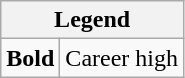<table class="wikitable mw-collapsible mw-collapsed">
<tr>
<th colspan="2">Legend</th>
</tr>
<tr>
<td><strong>Bold</strong></td>
<td>Career high</td>
</tr>
</table>
